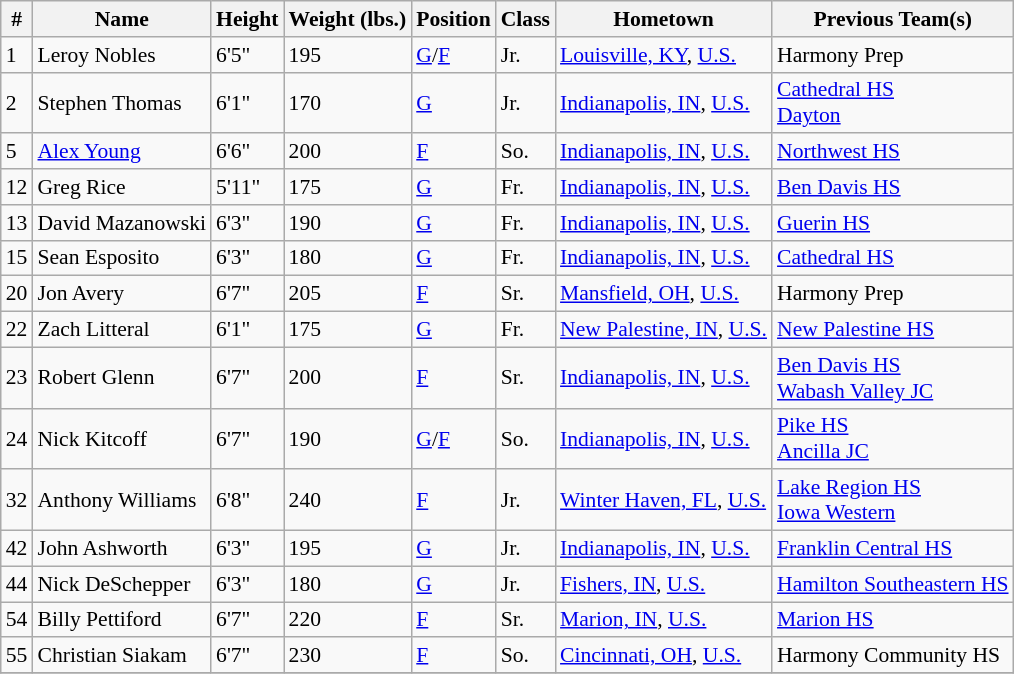<table class="wikitable" style="font-size: 90%">
<tr>
<th>#</th>
<th>Name</th>
<th>Height</th>
<th>Weight (lbs.)</th>
<th>Position</th>
<th>Class</th>
<th>Hometown</th>
<th>Previous Team(s)</th>
</tr>
<tr>
<td>1</td>
<td>Leroy Nobles</td>
<td>6'5"</td>
<td>195</td>
<td><a href='#'>G</a>/<a href='#'>F</a></td>
<td>Jr.</td>
<td><a href='#'>Louisville, KY</a>, <a href='#'>U.S.</a></td>
<td>Harmony Prep</td>
</tr>
<tr>
<td>2</td>
<td>Stephen Thomas</td>
<td>6'1"</td>
<td>170</td>
<td><a href='#'>G</a></td>
<td>Jr.</td>
<td><a href='#'>Indianapolis, IN</a>, <a href='#'>U.S.</a></td>
<td><a href='#'>Cathedral HS</a><br><a href='#'>Dayton</a></td>
</tr>
<tr>
<td>5</td>
<td><a href='#'>Alex Young</a></td>
<td>6'6"</td>
<td>200</td>
<td><a href='#'>F</a></td>
<td>So.</td>
<td><a href='#'>Indianapolis, IN</a>, <a href='#'>U.S.</a></td>
<td><a href='#'>Northwest HS</a></td>
</tr>
<tr>
<td>12</td>
<td>Greg Rice</td>
<td>5'11"</td>
<td>175</td>
<td><a href='#'>G</a></td>
<td>Fr.</td>
<td><a href='#'>Indianapolis, IN</a>, <a href='#'>U.S.</a></td>
<td><a href='#'>Ben Davis HS</a></td>
</tr>
<tr>
<td>13</td>
<td>David Mazanowski</td>
<td>6'3"</td>
<td>190</td>
<td><a href='#'>G</a></td>
<td>Fr.</td>
<td><a href='#'>Indianapolis, IN</a>, <a href='#'>U.S.</a></td>
<td><a href='#'>Guerin HS</a></td>
</tr>
<tr>
<td>15</td>
<td>Sean Esposito</td>
<td>6'3"</td>
<td>180</td>
<td><a href='#'>G</a></td>
<td>Fr.</td>
<td><a href='#'>Indianapolis, IN</a>, <a href='#'>U.S.</a></td>
<td><a href='#'>Cathedral HS</a></td>
</tr>
<tr>
<td>20</td>
<td>Jon Avery</td>
<td>6'7"</td>
<td>205</td>
<td><a href='#'>F</a></td>
<td>Sr.</td>
<td><a href='#'>Mansfield, OH</a>, <a href='#'>U.S.</a></td>
<td>Harmony Prep</td>
</tr>
<tr>
<td>22</td>
<td>Zach Litteral</td>
<td>6'1"</td>
<td>175</td>
<td><a href='#'>G</a></td>
<td>Fr.</td>
<td><a href='#'>New Palestine, IN</a>, <a href='#'>U.S.</a></td>
<td><a href='#'>New Palestine HS</a></td>
</tr>
<tr>
<td>23</td>
<td>Robert Glenn</td>
<td>6'7"</td>
<td>200</td>
<td><a href='#'>F</a></td>
<td>Sr.</td>
<td><a href='#'>Indianapolis, IN</a>, <a href='#'>U.S.</a></td>
<td><a href='#'>Ben Davis HS</a><br><a href='#'>Wabash Valley JC</a></td>
</tr>
<tr>
<td>24</td>
<td>Nick Kitcoff</td>
<td>6'7"</td>
<td>190</td>
<td><a href='#'>G</a>/<a href='#'>F</a></td>
<td>So.</td>
<td><a href='#'>Indianapolis, IN</a>, <a href='#'>U.S.</a></td>
<td><a href='#'>Pike HS</a><br><a href='#'>Ancilla JC</a></td>
</tr>
<tr>
<td>32</td>
<td>Anthony Williams</td>
<td>6'8"</td>
<td>240</td>
<td><a href='#'>F</a></td>
<td>Jr.</td>
<td><a href='#'>Winter Haven, FL</a>, <a href='#'>U.S.</a></td>
<td><a href='#'>Lake Region HS</a><br><a href='#'>Iowa Western</a></td>
</tr>
<tr>
<td>42</td>
<td>John Ashworth</td>
<td>6'3"</td>
<td>195</td>
<td><a href='#'>G</a></td>
<td>Jr.</td>
<td><a href='#'>Indianapolis, IN</a>, <a href='#'>U.S.</a></td>
<td><a href='#'>Franklin Central HS</a></td>
</tr>
<tr>
<td>44</td>
<td>Nick DeSchepper</td>
<td>6'3"</td>
<td>180</td>
<td><a href='#'>G</a></td>
<td>Jr.</td>
<td><a href='#'>Fishers, IN</a>, <a href='#'>U.S.</a></td>
<td><a href='#'>Hamilton Southeastern HS</a></td>
</tr>
<tr>
<td>54</td>
<td>Billy Pettiford</td>
<td>6'7"</td>
<td>220</td>
<td><a href='#'>F</a></td>
<td>Sr.</td>
<td><a href='#'>Marion, IN</a>, <a href='#'>U.S.</a></td>
<td><a href='#'>Marion HS</a></td>
</tr>
<tr>
<td>55</td>
<td>Christian Siakam</td>
<td>6'7"</td>
<td>230</td>
<td><a href='#'>F</a></td>
<td>So.</td>
<td><a href='#'>Cincinnati, OH</a>, <a href='#'>U.S.</a></td>
<td>Harmony Community HS</td>
</tr>
<tr>
</tr>
</table>
